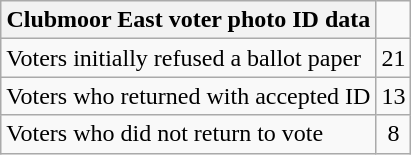<table class="wikitable">
<tr>
<th>Clubmoor East voter photo ID data</th>
</tr>
<tr>
<td style="text-align:left">Voters initially refused a ballot paper</td>
<td style="text-align:center">21</td>
</tr>
<tr>
<td style="text-align:left">Voters who returned with accepted ID</td>
<td style="text-align:center">13</td>
</tr>
<tr>
<td style="text-align:left">Voters who did not return to vote</td>
<td style="text-align:center">8</td>
</tr>
</table>
